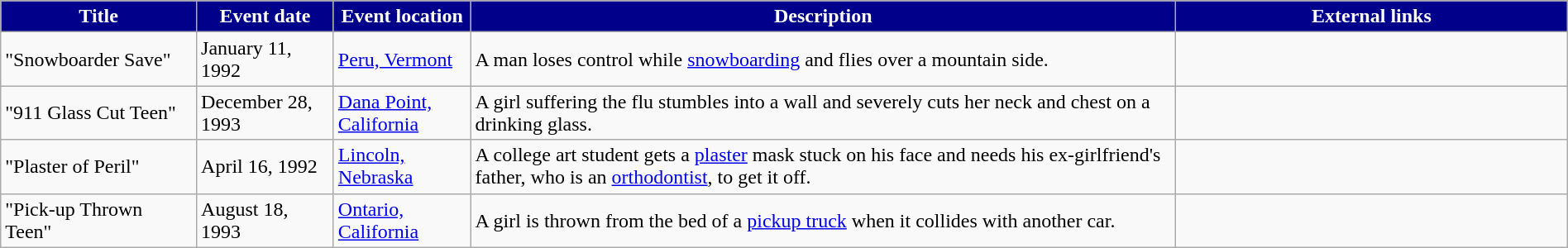<table class="wikitable" style="width: 100%;">
<tr>
<th style="background: #00008B; color: #FFFFFF; width: 10%;">Title</th>
<th style="background: #00008B; color: #FFFFFF; width: 7%;">Event date</th>
<th style="background: #00008B; color: #FFFFFF; width: 7%;">Event location</th>
<th style="background: #00008B; color: #FFFFFF; width: 36%;">Description</th>
<th style="background: #00008B; color: #FFFFFF; width: 20%;">External links</th>
</tr>
<tr>
<td>"Snowboarder Save"</td>
<td>January 11, 1992</td>
<td><a href='#'>Peru, Vermont</a></td>
<td>A man loses control while <a href='#'>snowboarding</a> and flies over a mountain side.</td>
<td></td>
</tr>
<tr>
<td>"911 Glass Cut Teen"</td>
<td>December 28, 1993</td>
<td><a href='#'>Dana Point, California</a></td>
<td>A girl suffering the flu stumbles into a wall and severely cuts her neck and chest on a drinking glass.</td>
<td></td>
</tr>
<tr>
<td>"Plaster of Peril"</td>
<td>April 16, 1992</td>
<td><a href='#'>Lincoln, Nebraska</a></td>
<td>A college art student gets a <a href='#'>plaster</a> mask stuck on his face and needs his ex-girlfriend's father, who is an <a href='#'>orthodontist</a>, to get it off.</td>
<td></td>
</tr>
<tr>
<td>"Pick-up Thrown Teen"</td>
<td>August 18, 1993</td>
<td><a href='#'>Ontario, California</a></td>
<td>A girl is thrown from the bed of a <a href='#'>pickup truck</a> when it collides with another car.</td>
<td></td>
</tr>
</table>
